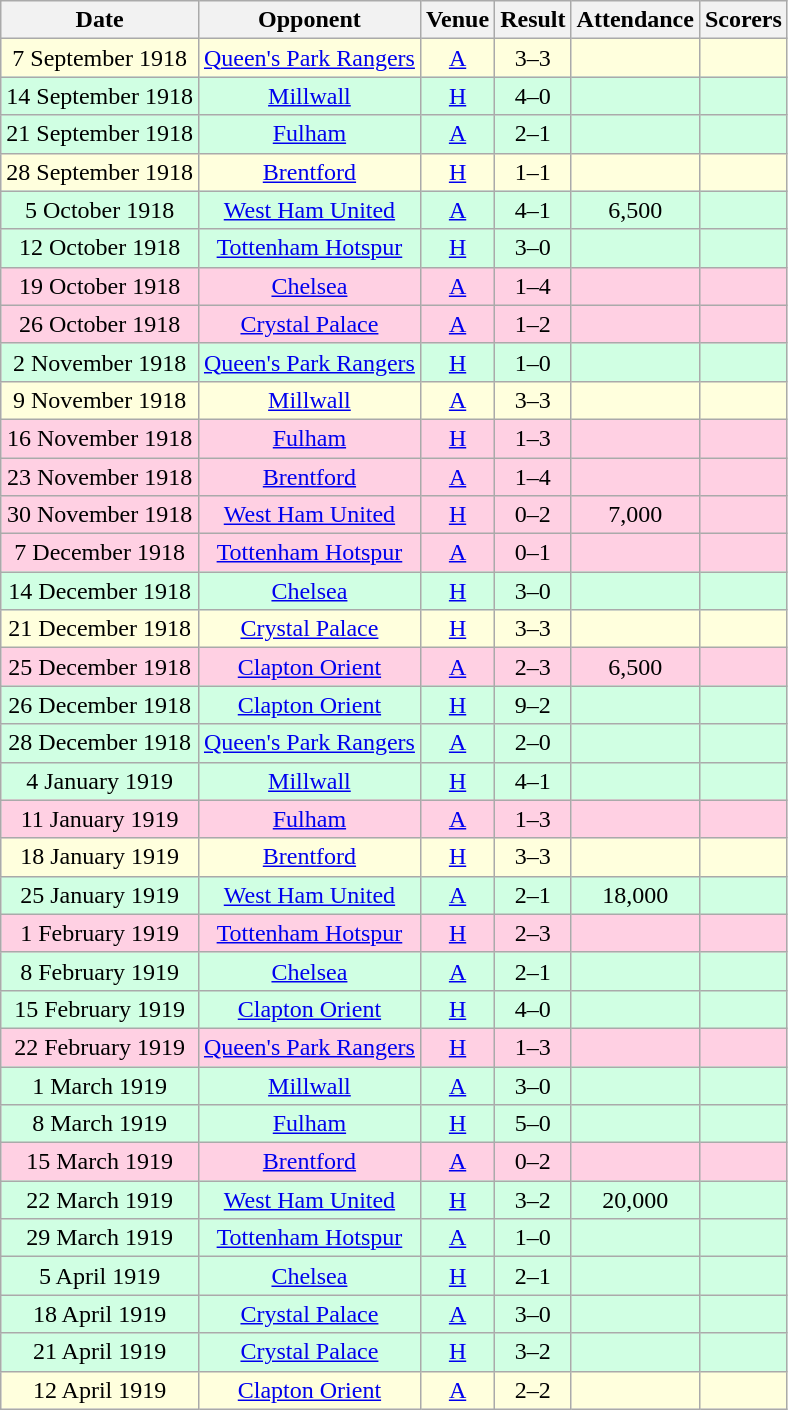<table class="wikitable sortable" style="text-align:center;">
<tr>
<th>Date</th>
<th>Opponent</th>
<th>Venue</th>
<th>Result</th>
<th>Attendance</th>
<th>Scorers</th>
</tr>
<tr style="background:#ffffdd;">
<td>7 September 1918</td>
<td><a href='#'>Queen's Park Rangers</a></td>
<td><a href='#'>A</a></td>
<td>3–3</td>
<td></td>
<td></td>
</tr>
<tr style="background:#d0ffe3;">
<td>14 September 1918</td>
<td><a href='#'>Millwall</a></td>
<td><a href='#'>H</a></td>
<td>4–0</td>
<td></td>
<td></td>
</tr>
<tr style="background:#d0ffe3;">
<td>21 September 1918</td>
<td><a href='#'>Fulham</a></td>
<td><a href='#'>A</a></td>
<td>2–1</td>
<td></td>
<td></td>
</tr>
<tr style="background:#ffffdd;">
<td>28 September 1918</td>
<td><a href='#'>Brentford</a></td>
<td><a href='#'>H</a></td>
<td>1–1</td>
<td></td>
<td></td>
</tr>
<tr style="background:#d0ffe3;">
<td>5 October 1918</td>
<td><a href='#'>West Ham United</a></td>
<td><a href='#'>A</a></td>
<td>4–1</td>
<td>6,500</td>
<td></td>
</tr>
<tr style="background:#d0ffe3;">
<td>12 October 1918</td>
<td><a href='#'>Tottenham Hotspur</a></td>
<td><a href='#'>H</a></td>
<td>3–0</td>
<td></td>
<td></td>
</tr>
<tr style="background:#ffd0e3;">
<td>19 October 1918</td>
<td><a href='#'>Chelsea</a></td>
<td><a href='#'>A</a></td>
<td>1–4</td>
<td></td>
<td></td>
</tr>
<tr style="background:#ffd0e3;">
<td>26 October 1918</td>
<td><a href='#'>Crystal Palace</a></td>
<td><a href='#'>A</a></td>
<td>1–2</td>
<td></td>
<td></td>
</tr>
<tr style="background:#d0ffe3;">
<td>2 November 1918</td>
<td><a href='#'>Queen's Park Rangers</a></td>
<td><a href='#'>H</a></td>
<td>1–0</td>
<td></td>
<td></td>
</tr>
<tr style="background:#ffffdd;">
<td>9 November 1918</td>
<td><a href='#'>Millwall</a></td>
<td><a href='#'>A</a></td>
<td>3–3</td>
<td></td>
<td></td>
</tr>
<tr style="background:#ffd0e3;">
<td>16 November 1918</td>
<td><a href='#'>Fulham</a></td>
<td><a href='#'>H</a></td>
<td>1–3</td>
<td></td>
<td></td>
</tr>
<tr style="background:#ffd0e3;">
<td>23 November 1918</td>
<td><a href='#'>Brentford</a></td>
<td><a href='#'>A</a></td>
<td>1–4</td>
<td></td>
<td></td>
</tr>
<tr style="background:#ffd0e3;">
<td>30 November 1918</td>
<td><a href='#'>West Ham United</a></td>
<td><a href='#'>H</a></td>
<td>0–2</td>
<td>7,000</td>
<td></td>
</tr>
<tr style="background:#ffd0e3;">
<td>7 December 1918</td>
<td><a href='#'>Tottenham Hotspur</a></td>
<td><a href='#'>A</a></td>
<td>0–1</td>
<td></td>
<td></td>
</tr>
<tr style="background:#d0ffe3;">
<td>14 December 1918</td>
<td><a href='#'>Chelsea</a></td>
<td><a href='#'>H</a></td>
<td>3–0</td>
<td></td>
<td></td>
</tr>
<tr style="background:#ffffdd;">
<td>21 December 1918</td>
<td><a href='#'>Crystal Palace</a></td>
<td><a href='#'>H</a></td>
<td>3–3</td>
<td></td>
<td></td>
</tr>
<tr style="background:#ffd0e3;">
<td>25 December 1918</td>
<td><a href='#'>Clapton Orient</a></td>
<td><a href='#'>A</a></td>
<td>2–3</td>
<td>6,500</td>
<td></td>
</tr>
<tr style="background:#d0ffe3;">
<td>26 December 1918</td>
<td><a href='#'>Clapton Orient</a></td>
<td><a href='#'>H</a></td>
<td>9–2</td>
<td></td>
<td></td>
</tr>
<tr style="background:#d0ffe3;">
<td>28 December 1918</td>
<td><a href='#'>Queen's Park Rangers</a></td>
<td><a href='#'>A</a></td>
<td>2–0</td>
<td></td>
<td></td>
</tr>
<tr style="background:#d0ffe3;">
<td>4 January 1919</td>
<td><a href='#'>Millwall</a></td>
<td><a href='#'>H</a></td>
<td>4–1</td>
<td></td>
<td></td>
</tr>
<tr style="background:#ffd0e3;">
<td>11 January 1919</td>
<td><a href='#'>Fulham</a></td>
<td><a href='#'>A</a></td>
<td>1–3</td>
<td></td>
<td></td>
</tr>
<tr style="background:#ffffdd;">
<td>18 January 1919</td>
<td><a href='#'>Brentford</a></td>
<td><a href='#'>H</a></td>
<td>3–3</td>
<td></td>
<td></td>
</tr>
<tr style="background:#d0ffe3;">
<td>25 January 1919</td>
<td><a href='#'>West Ham United</a></td>
<td><a href='#'>A</a></td>
<td>2–1</td>
<td>18,000</td>
<td></td>
</tr>
<tr style="background:#ffd0e3;">
<td>1 February 1919</td>
<td><a href='#'>Tottenham Hotspur</a></td>
<td><a href='#'>H</a></td>
<td>2–3</td>
<td></td>
<td></td>
</tr>
<tr style="background:#d0ffe3;">
<td>8 February 1919</td>
<td><a href='#'>Chelsea</a></td>
<td><a href='#'>A</a></td>
<td>2–1</td>
<td></td>
<td></td>
</tr>
<tr style="background:#d0ffe3;">
<td>15 February 1919</td>
<td><a href='#'>Clapton Orient</a></td>
<td><a href='#'>H</a></td>
<td>4–0</td>
<td></td>
<td></td>
</tr>
<tr style="background:#ffd0e3;">
<td>22 February 1919</td>
<td><a href='#'>Queen's Park Rangers</a></td>
<td><a href='#'>H</a></td>
<td>1–3</td>
<td></td>
<td></td>
</tr>
<tr style="background:#d0ffe3;">
<td>1 March 1919</td>
<td><a href='#'>Millwall</a></td>
<td><a href='#'>A</a></td>
<td>3–0</td>
<td></td>
<td></td>
</tr>
<tr style="background:#d0ffe3;">
<td>8 March 1919</td>
<td><a href='#'>Fulham</a></td>
<td><a href='#'>H</a></td>
<td>5–0</td>
<td></td>
<td></td>
</tr>
<tr style="background:#ffd0e3;">
<td>15 March 1919</td>
<td><a href='#'>Brentford</a></td>
<td><a href='#'>A</a></td>
<td>0–2</td>
<td></td>
<td></td>
</tr>
<tr style="background:#d0ffe3;">
<td>22 March 1919</td>
<td><a href='#'>West Ham United</a></td>
<td><a href='#'>H</a></td>
<td>3–2</td>
<td>20,000</td>
<td></td>
</tr>
<tr style="background:#d0ffe3;">
<td>29 March 1919</td>
<td><a href='#'>Tottenham Hotspur</a></td>
<td><a href='#'>A</a></td>
<td>1–0</td>
<td></td>
<td></td>
</tr>
<tr style="background:#d0ffe3;">
<td>5 April 1919</td>
<td><a href='#'>Chelsea</a></td>
<td><a href='#'>H</a></td>
<td>2–1</td>
<td></td>
<td></td>
</tr>
<tr style="background:#d0ffe3;">
<td>18 April 1919</td>
<td><a href='#'>Crystal Palace</a></td>
<td><a href='#'>A</a></td>
<td>3–0</td>
<td></td>
<td></td>
</tr>
<tr style="background:#d0ffe3;">
<td>21 April 1919</td>
<td><a href='#'>Crystal Palace</a></td>
<td><a href='#'>H</a></td>
<td>3–2</td>
<td></td>
<td></td>
</tr>
<tr style="background:#ffffdd;">
<td>12 April 1919</td>
<td><a href='#'>Clapton Orient</a></td>
<td><a href='#'>A</a></td>
<td>2–2</td>
<td></td>
<td></td>
</tr>
</table>
